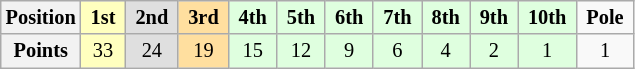<table class="wikitable" style="font-size:85%; text-align:center">
<tr>
<th>Position</th>
<td style="background:#FFFFBF;"> <strong>1st</strong> </td>
<td style="background:#DFDFDF;"> <strong>2nd</strong> </td>
<td style="background:#FFDF9F;"> <strong>3rd</strong> </td>
<td style="background:#DFFFDF;"> <strong>4th</strong> </td>
<td style="background:#DFFFDF;"> <strong>5th</strong> </td>
<td style="background:#DFFFDF;"> <strong>6th</strong> </td>
<td style="background:#DFFFDF;"> <strong>7th</strong> </td>
<td style="background:#DFFFDF;"> <strong>8th</strong> </td>
<td style="background:#DFFFDF;"> <strong>9th</strong> </td>
<td style="background:#DFFFDF;"> <strong>10th</strong> </td>
<td> <strong>Pole</strong> </td>
</tr>
<tr>
<th>Points</th>
<td style="background:#FFFFBF;">33</td>
<td style="background:#DFDFDF;">24</td>
<td style="background:#FFDF9F;">19</td>
<td style="background:#DFFFDF;">15</td>
<td style="background:#DFFFDF;">12</td>
<td style="background:#DFFFDF;">9</td>
<td style="background:#DFFFDF;">6</td>
<td style="background:#DFFFDF;">4</td>
<td style="background:#DFFFDF;">2</td>
<td style="background:#DFFFDF;">1</td>
<td>1</td>
</tr>
</table>
